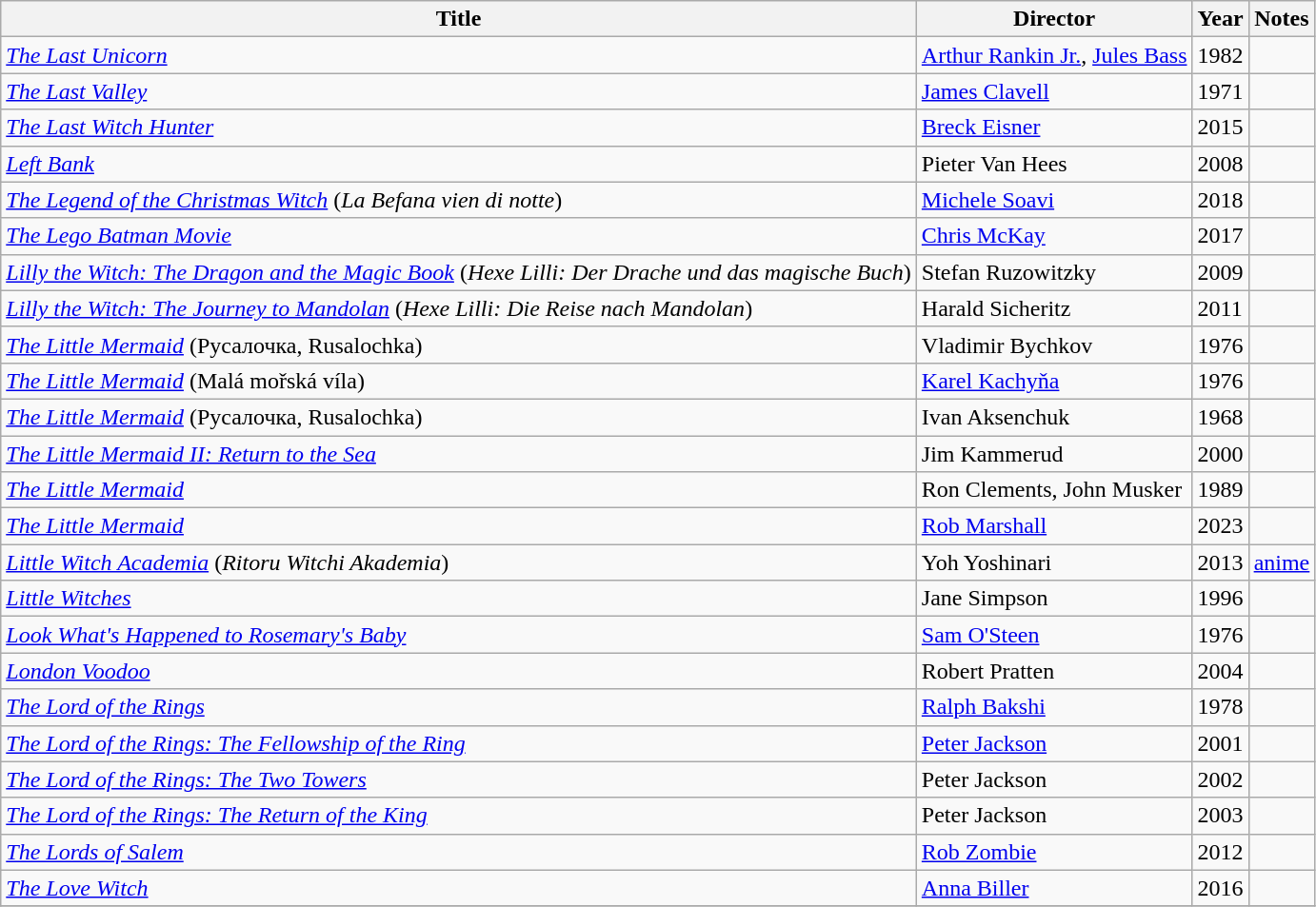<table class="wikitable">
<tr>
<th>Title</th>
<th>Director</th>
<th>Year</th>
<th>Notes</th>
</tr>
<tr>
<td><em><a href='#'>The Last Unicorn</a></em></td>
<td><a href='#'>Arthur Rankin Jr.</a>, <a href='#'>Jules Bass</a></td>
<td>1982</td>
<td></td>
</tr>
<tr>
<td><em><a href='#'>The Last Valley</a></em></td>
<td><a href='#'>James Clavell</a></td>
<td>1971</td>
<td></td>
</tr>
<tr>
<td><em><a href='#'>The Last Witch Hunter</a></em></td>
<td><a href='#'>Breck Eisner</a></td>
<td>2015</td>
<td></td>
</tr>
<tr>
<td><em><a href='#'>Left Bank</a></em></td>
<td>Pieter Van Hees</td>
<td>2008</td>
<td></td>
</tr>
<tr>
<td><em><a href='#'>The Legend of the Christmas Witch</a></em>  (<em>La Befana vien di notte</em>)</td>
<td><a href='#'>Michele Soavi</a></td>
<td>2018</td>
<td></td>
</tr>
<tr>
<td><em><a href='#'>The Lego Batman Movie</a></em></td>
<td><a href='#'>Chris McKay</a></td>
<td>2017</td>
<td></td>
</tr>
<tr>
<td><em><a href='#'>Lilly the Witch: The Dragon and the Magic Book</a></em>   (<em>Hexe Lilli: Der Drache und das magische Buch</em>)</td>
<td>Stefan Ruzowitzky</td>
<td>2009</td>
<td></td>
</tr>
<tr>
<td><em><a href='#'>Lilly the Witch: The Journey to Mandolan</a></em>  (<em>Hexe Lilli: Die Reise nach Mandolan</em>)</td>
<td>Harald Sicheritz</td>
<td>2011</td>
<td></td>
</tr>
<tr>
<td><em><a href='#'>The Little Mermaid</a></em>  (Русалочка, Rusalochka)</td>
<td>Vladimir Bychkov</td>
<td>1976</td>
<td></td>
</tr>
<tr>
<td><em><a href='#'>The Little Mermaid</a></em>  (Malá mořská víla)</td>
<td><a href='#'>Karel Kachyňa</a></td>
<td>1976</td>
<td></td>
</tr>
<tr>
<td><em><a href='#'>The Little Mermaid</a></em>  (Русалочка, Rusalochka)</td>
<td>Ivan Aksenchuk</td>
<td>1968</td>
<td></td>
</tr>
<tr>
<td><em><a href='#'>The Little Mermaid II: Return to the Sea</a></em></td>
<td>Jim Kammerud</td>
<td>2000</td>
<td></td>
</tr>
<tr>
<td><em><a href='#'>The Little Mermaid</a></em></td>
<td>Ron Clements, John Musker</td>
<td>1989</td>
<td></td>
</tr>
<tr>
<td><em><a href='#'>The Little Mermaid</a></em></td>
<td><a href='#'>Rob Marshall</a></td>
<td>2023</td>
<td></td>
</tr>
<tr>
<td><em><a href='#'>Little Witch Academia</a></em>  (<em>Ritoru Witchi Akademia</em>)</td>
<td>Yoh Yoshinari</td>
<td>2013</td>
<td><a href='#'>anime</a></td>
</tr>
<tr>
<td><em><a href='#'>Little Witches</a></em></td>
<td>Jane Simpson</td>
<td>1996</td>
<td></td>
</tr>
<tr>
<td><em><a href='#'>Look What's Happened to Rosemary's Baby</a></em></td>
<td><a href='#'>Sam O'Steen</a></td>
<td>1976</td>
<td></td>
</tr>
<tr>
<td><em><a href='#'>London Voodoo</a></em></td>
<td>Robert Pratten</td>
<td>2004</td>
<td></td>
</tr>
<tr>
<td><em><a href='#'>The Lord of the Rings</a></em></td>
<td><a href='#'>Ralph Bakshi</a></td>
<td>1978</td>
<td></td>
</tr>
<tr>
<td><em><a href='#'>The Lord of the Rings: The Fellowship of the Ring</a></em></td>
<td><a href='#'>Peter Jackson</a></td>
<td>2001</td>
<td></td>
</tr>
<tr>
<td><em><a href='#'>The Lord of the Rings: The Two Towers</a></em></td>
<td>Peter Jackson</td>
<td>2002</td>
<td></td>
</tr>
<tr>
<td><em><a href='#'>The Lord of the Rings: The Return of the King</a></em></td>
<td>Peter Jackson</td>
<td>2003</td>
<td></td>
</tr>
<tr>
<td><em><a href='#'>The Lords of Salem</a></em></td>
<td><a href='#'>Rob Zombie</a></td>
<td>2012</td>
<td></td>
</tr>
<tr>
<td><em><a href='#'>The Love Witch</a></em></td>
<td><a href='#'>Anna Biller</a></td>
<td>2016</td>
<td></td>
</tr>
<tr>
</tr>
</table>
